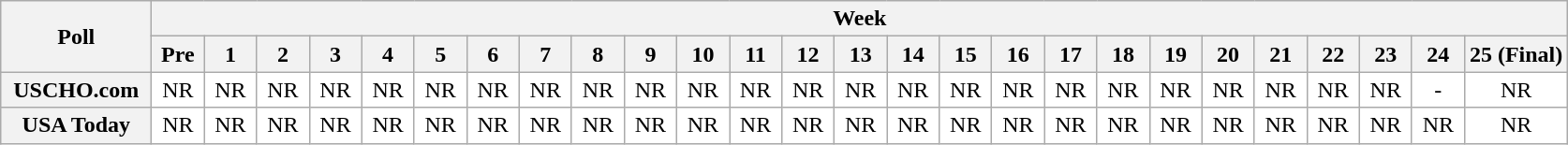<table class="wikitable" style="white-space:nowrap;">
<tr>
<th scope="col" width="100" rowspan="2">Poll</th>
<th colspan="26">Week</th>
</tr>
<tr>
<th scope="col" width="30">Pre</th>
<th scope="col" width="30">1</th>
<th scope="col" width="30">2</th>
<th scope="col" width="30">3</th>
<th scope="col" width="30">4</th>
<th scope="col" width="30">5</th>
<th scope="col" width="30">6</th>
<th scope="col" width="30">7</th>
<th scope="col" width="30">8</th>
<th scope="col" width="30">9</th>
<th scope="col" width="30">10</th>
<th scope="col" width="30">11</th>
<th scope="col" width="30">12</th>
<th scope="col" width="30">13</th>
<th scope="col" width="30">14</th>
<th scope="col" width="30">15</th>
<th scope="col" width="30">16</th>
<th scope="col" width="30">17</th>
<th scope="col" width="30">18</th>
<th scope="col" width="30">19</th>
<th scope="col" width="30">20</th>
<th scope="col" width="30">21</th>
<th scope="col" width="30">22</th>
<th scope="col" width="30">23</th>
<th scope="col" width="30">24</th>
<th scope="col" width="30">25 (Final)</th>
</tr>
<tr style="text-align:center;">
<th>USCHO.com</th>
<td bgcolor=FFFFFF>NR</td>
<td bgcolor=FFFFFF>NR</td>
<td bgcolor=FFFFFF>NR</td>
<td bgcolor=FFFFFF>NR</td>
<td bgcolor=FFFFFF>NR</td>
<td bgcolor=FFFFFF>NR</td>
<td bgcolor=FFFFFF>NR</td>
<td bgcolor=FFFFFF>NR</td>
<td bgcolor=FFFFFF>NR</td>
<td bgcolor=FFFFFF>NR</td>
<td bgcolor=FFFFFF>NR</td>
<td bgcolor=FFFFFF>NR</td>
<td bgcolor=FFFFFF>NR</td>
<td bgcolor=FFFFFF>NR</td>
<td bgcolor=FFFFFF>NR</td>
<td bgcolor=FFFFFF>NR</td>
<td bgcolor=FFFFFF>NR</td>
<td bgcolor=FFFFFF>NR</td>
<td bgcolor=FFFFFF>NR</td>
<td bgcolor=FFFFFF>NR</td>
<td bgcolor=FFFFFF>NR</td>
<td bgcolor=FFFFFF>NR</td>
<td bgcolor=FFFFFF>NR</td>
<td bgcolor=FFFFFF>NR</td>
<td bgcolor=FFFFFF>-</td>
<td bgcolor=FFFFFF>NR</td>
</tr>
<tr style="text-align:center;">
<th>USA Today</th>
<td bgcolor=FFFFFF>NR</td>
<td bgcolor=FFFFFF>NR</td>
<td bgcolor=FFFFFF>NR</td>
<td bgcolor=FFFFFF>NR</td>
<td bgcolor=FFFFFF>NR</td>
<td bgcolor=FFFFFF>NR</td>
<td bgcolor=FFFFFF>NR</td>
<td bgcolor=FFFFFF>NR</td>
<td bgcolor=FFFFFF>NR</td>
<td bgcolor=FFFFFF>NR</td>
<td bgcolor=FFFFFF>NR</td>
<td bgcolor=FFFFFF>NR</td>
<td bgcolor=FFFFFF>NR</td>
<td bgcolor=FFFFFF>NR</td>
<td bgcolor=FFFFFF>NR</td>
<td bgcolor=FFFFFF>NR</td>
<td bgcolor=FFFFFF>NR</td>
<td bgcolor=FFFFFF>NR</td>
<td bgcolor=FFFFFF>NR</td>
<td bgcolor=FFFFFF>NR</td>
<td bgcolor=FFFFFF>NR</td>
<td bgcolor=FFFFFF>NR</td>
<td bgcolor=FFFFFF>NR</td>
<td bgcolor=FFFFFF>NR</td>
<td bgcolor=FFFFFF>NR</td>
<td bgcolor=FFFFFF>NR</td>
</tr>
</table>
